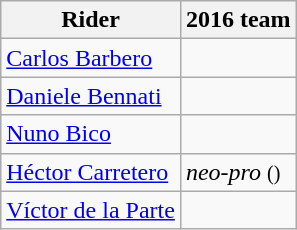<table class="wikitable">
<tr>
<th>Rider</th>
<th>2016 team</th>
</tr>
<tr>
<td><a href='#'>Carlos Barbero</a></td>
<td></td>
</tr>
<tr>
<td><a href='#'>Daniele Bennati</a></td>
<td></td>
</tr>
<tr>
<td><a href='#'>Nuno Bico</a></td>
<td></td>
</tr>
<tr>
<td><a href='#'>Héctor Carretero</a></td>
<td><em>neo-pro</em> <small>()</small></td>
</tr>
<tr>
<td><a href='#'>Víctor de la Parte</a></td>
<td></td>
</tr>
</table>
